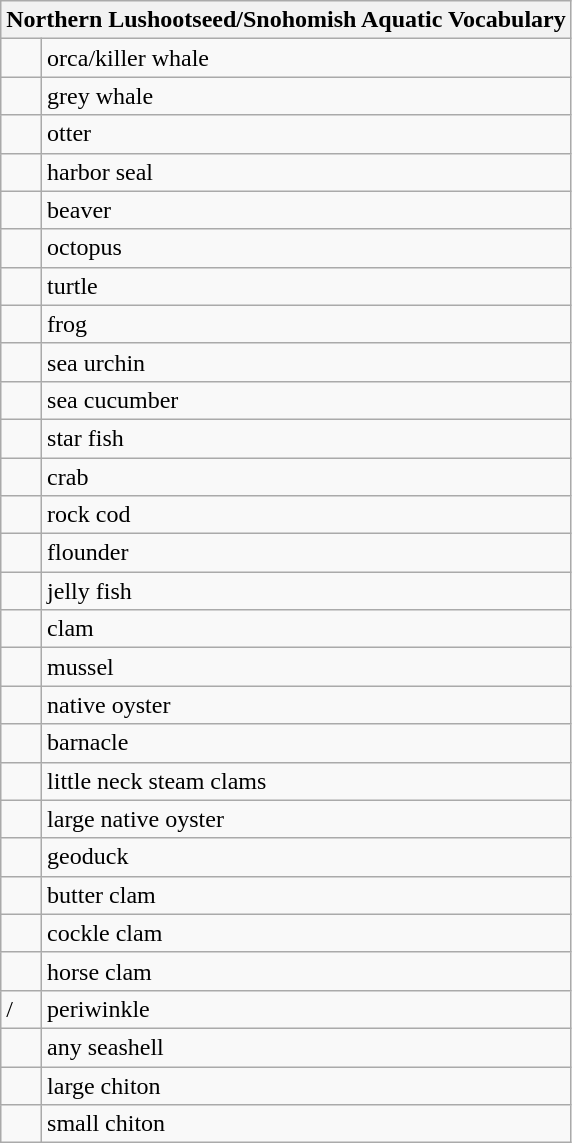<table class="wikitable mw-collapsible mw-collapsed">
<tr>
<th colspan="2">Northern Lushootseed/Snohomish Aquatic Vocabulary</th>
</tr>
<tr>
<td></td>
<td>orca/killer whale</td>
</tr>
<tr>
<td></td>
<td>grey whale</td>
</tr>
<tr>
<td></td>
<td>otter</td>
</tr>
<tr>
<td></td>
<td>harbor seal</td>
</tr>
<tr>
<td></td>
<td>beaver</td>
</tr>
<tr>
<td></td>
<td>octopus</td>
</tr>
<tr>
<td></td>
<td>turtle</td>
</tr>
<tr>
<td></td>
<td>frog</td>
</tr>
<tr>
<td></td>
<td>sea urchin</td>
</tr>
<tr>
<td></td>
<td>sea cucumber</td>
</tr>
<tr>
<td></td>
<td>star fish</td>
</tr>
<tr>
<td></td>
<td>crab</td>
</tr>
<tr>
<td></td>
<td>rock cod</td>
</tr>
<tr>
<td></td>
<td>flounder</td>
</tr>
<tr>
<td></td>
<td>jelly fish</td>
</tr>
<tr>
<td></td>
<td>clam</td>
</tr>
<tr>
<td></td>
<td>mussel</td>
</tr>
<tr>
<td></td>
<td>native oyster</td>
</tr>
<tr>
<td></td>
<td>barnacle</td>
</tr>
<tr>
<td></td>
<td>little neck steam clams</td>
</tr>
<tr>
<td></td>
<td>large native oyster</td>
</tr>
<tr>
<td></td>
<td>geoduck</td>
</tr>
<tr>
<td></td>
<td>butter clam</td>
</tr>
<tr>
<td></td>
<td>cockle clam</td>
</tr>
<tr>
<td></td>
<td>horse clam</td>
</tr>
<tr>
<td> / </td>
<td>periwinkle</td>
</tr>
<tr>
<td></td>
<td>any seashell</td>
</tr>
<tr>
<td></td>
<td>large chiton</td>
</tr>
<tr>
<td></td>
<td>small chiton</td>
</tr>
</table>
